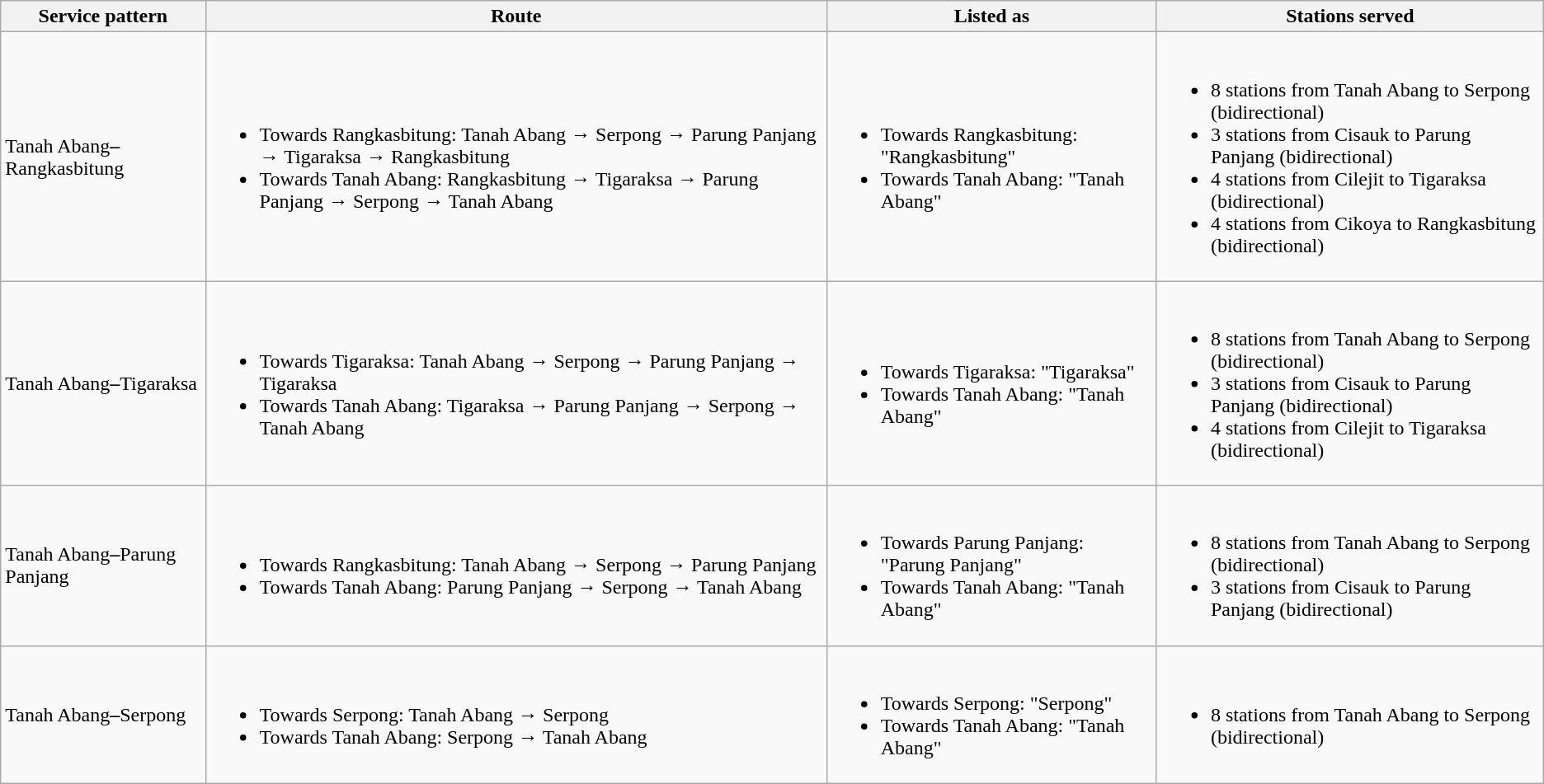<table class="wikitable">
<tr>
<th>Service pattern</th>
<th>Route</th>
<th>Listed as</th>
<th>Stations served</th>
</tr>
<tr>
<td>Tanah Abang<strong>–</strong>Rangkasbitung</td>
<td><br><ul><li>Towards Rangkasbitung: Tanah Abang → Serpong → Parung Panjang → Tigaraksa → Rangkasbitung</li><li>Towards Tanah Abang: Rangkasbitung → Tigaraksa → Parung Panjang → Serpong → Tanah Abang</li></ul></td>
<td><br><ul><li>Towards Rangkasbitung: "Rangkasbitung"</li><li>Towards Tanah Abang: "Tanah Abang"</li></ul></td>
<td><br><ul><li>8 stations from Tanah Abang to Serpong (bidirectional)</li><li>3 stations from Cisauk to Parung Panjang (bidirectional)</li><li>4 stations from Cilejit to Tigaraksa (bidirectional)</li><li>4 stations from Cikoya to Rangkasbitung (bidirectional)</li></ul></td>
</tr>
<tr>
<td>Tanah Abang<strong>–</strong>Tigaraksa</td>
<td><br><ul><li>Towards Tigaraksa: Tanah Abang → Serpong → Parung Panjang → Tigaraksa</li><li>Towards Tanah Abang: Tigaraksa → Parung Panjang → Serpong → Tanah Abang</li></ul></td>
<td><br><ul><li>Towards Tigaraksa: "Tigaraksa"</li><li>Towards Tanah Abang: "Tanah Abang"</li></ul></td>
<td><br><ul><li>8 stations from Tanah Abang to Serpong (bidirectional)</li><li>3 stations from Cisauk to Parung Panjang (bidirectional)</li><li>4 stations from Cilejit to Tigaraksa (bidirectional)</li></ul></td>
</tr>
<tr>
<td>Tanah Abang<strong>–</strong>Parung Panjang</td>
<td><br><ul><li>Towards Rangkasbitung: Tanah Abang → Serpong → Parung Panjang</li><li>Towards Tanah Abang: Parung Panjang → Serpong → Tanah Abang</li></ul></td>
<td><br><ul><li>Towards Parung Panjang: "Parung Panjang"</li><li>Towards Tanah Abang: "Tanah Abang"</li></ul></td>
<td><br><ul><li>8 stations from Tanah Abang to Serpong (bidirectional)</li><li>3 stations from Cisauk to Parung Panjang (bidirectional)</li></ul></td>
</tr>
<tr>
<td>Tanah Abang<strong>–</strong>Serpong</td>
<td><br><ul><li>Towards Serpong: Tanah Abang → Serpong</li><li>Towards Tanah Abang: Serpong → Tanah Abang</li></ul></td>
<td><br><ul><li>Towards Serpong: "Serpong"</li><li>Towards Tanah Abang: "Tanah Abang"</li></ul></td>
<td><br><ul><li>8 stations from Tanah Abang to Serpong (bidirectional)</li></ul></td>
</tr>
</table>
